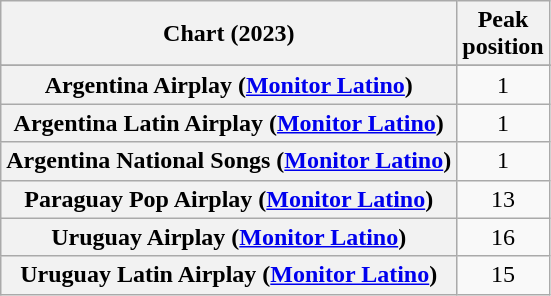<table class="wikitable sortable plainrowheaders" style="text-align:center">
<tr>
<th scope="col">Chart (2023)</th>
<th scope="col">Peak<br>position</th>
</tr>
<tr>
</tr>
<tr>
<th scope="row">Argentina Airplay (<a href='#'>Monitor Latino</a>)</th>
<td>1</td>
</tr>
<tr>
<th scope="row">Argentina Latin Airplay (<a href='#'>Monitor Latino</a>)</th>
<td>1</td>
</tr>
<tr>
<th scope="row">Argentina National Songs (<a href='#'>Monitor Latino</a>)</th>
<td>1</td>
</tr>
<tr>
<th scope="row">Paraguay Pop Airplay (<a href='#'>Monitor Latino</a>)</th>
<td>13</td>
</tr>
<tr>
<th scope="row">Uruguay Airplay (<a href='#'>Monitor Latino</a>)</th>
<td>16</td>
</tr>
<tr>
<th scope="row">Uruguay Latin Airplay (<a href='#'>Monitor Latino</a>)</th>
<td>15</td>
</tr>
</table>
